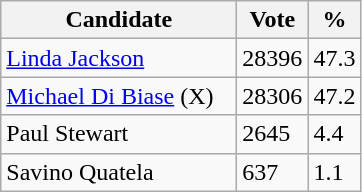<table class="wikitable">
<tr>
<th bgcolor="#DDDDFF" width="150px">Candidate</th>
<th bgcolor="#DDDDFF">Vote</th>
<th bgcolor="#DDDDFF">%</th>
</tr>
<tr>
<td><a href='#'>Linda Jackson</a></td>
<td>28396</td>
<td>47.3</td>
</tr>
<tr>
<td><a href='#'>Michael Di Biase</a> (X)</td>
<td>28306</td>
<td>47.2</td>
</tr>
<tr>
<td>Paul Stewart</td>
<td>2645</td>
<td>4.4</td>
</tr>
<tr>
<td>Savino Quatela</td>
<td>637</td>
<td>1.1</td>
</tr>
</table>
